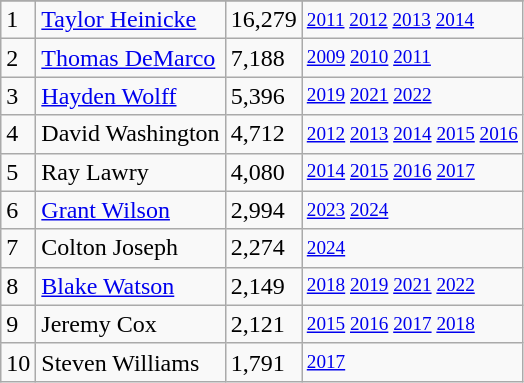<table class="wikitable">
<tr>
</tr>
<tr>
<td>1</td>
<td><a href='#'>Taylor Heinicke</a></td>
<td><abbr>16,279</abbr></td>
<td style="font-size:80%;"><a href='#'>2011</a> <a href='#'>2012</a> <a href='#'>2013</a> <a href='#'>2014</a></td>
</tr>
<tr>
<td>2</td>
<td><a href='#'>Thomas DeMarco</a></td>
<td><abbr>7,188</abbr></td>
<td style="font-size:80%;"><a href='#'>2009</a> <a href='#'>2010</a> <a href='#'>2011</a></td>
</tr>
<tr>
<td>3</td>
<td><a href='#'>Hayden Wolff</a></td>
<td><abbr>5,396</abbr></td>
<td style="font-size:80%;"><a href='#'>2019</a> <a href='#'>2021</a> <a href='#'>2022</a></td>
</tr>
<tr>
<td>4</td>
<td>David Washington</td>
<td><abbr>4,712</abbr></td>
<td style="font-size:80%;"><a href='#'>2012</a> <a href='#'>2013</a> <a href='#'>2014</a> <a href='#'>2015</a> <a href='#'>2016</a></td>
</tr>
<tr>
<td>5</td>
<td>Ray Lawry</td>
<td><abbr>4,080</abbr></td>
<td style="font-size:80%;"><a href='#'>2014</a> <a href='#'>2015</a> <a href='#'>2016</a> <a href='#'>2017</a></td>
</tr>
<tr>
<td>6</td>
<td><a href='#'>Grant Wilson</a></td>
<td><abbr>2,994</abbr></td>
<td style="font-size:80%;"><a href='#'>2023</a> <a href='#'>2024</a></td>
</tr>
<tr>
<td>7</td>
<td>Colton Joseph</td>
<td><abbr>2,274</abbr></td>
<td style="font-size:80%;"><a href='#'>2024</a></td>
</tr>
<tr>
<td>8</td>
<td><a href='#'>Blake Watson</a></td>
<td><abbr>2,149</abbr></td>
<td style="font-size:80%;"><a href='#'>2018</a> <a href='#'>2019</a> <a href='#'>2021</a> <a href='#'>2022</a></td>
</tr>
<tr>
<td>9</td>
<td>Jeremy Cox</td>
<td><abbr>2,121</abbr></td>
<td style="font-size:80%;"><a href='#'>2015</a> <a href='#'>2016</a> <a href='#'>2017</a> <a href='#'>2018</a></td>
</tr>
<tr>
<td>10</td>
<td>Steven Williams</td>
<td><abbr>1,791</abbr></td>
<td style="font-size:80%;"><a href='#'>2017</a></td>
</tr>
</table>
